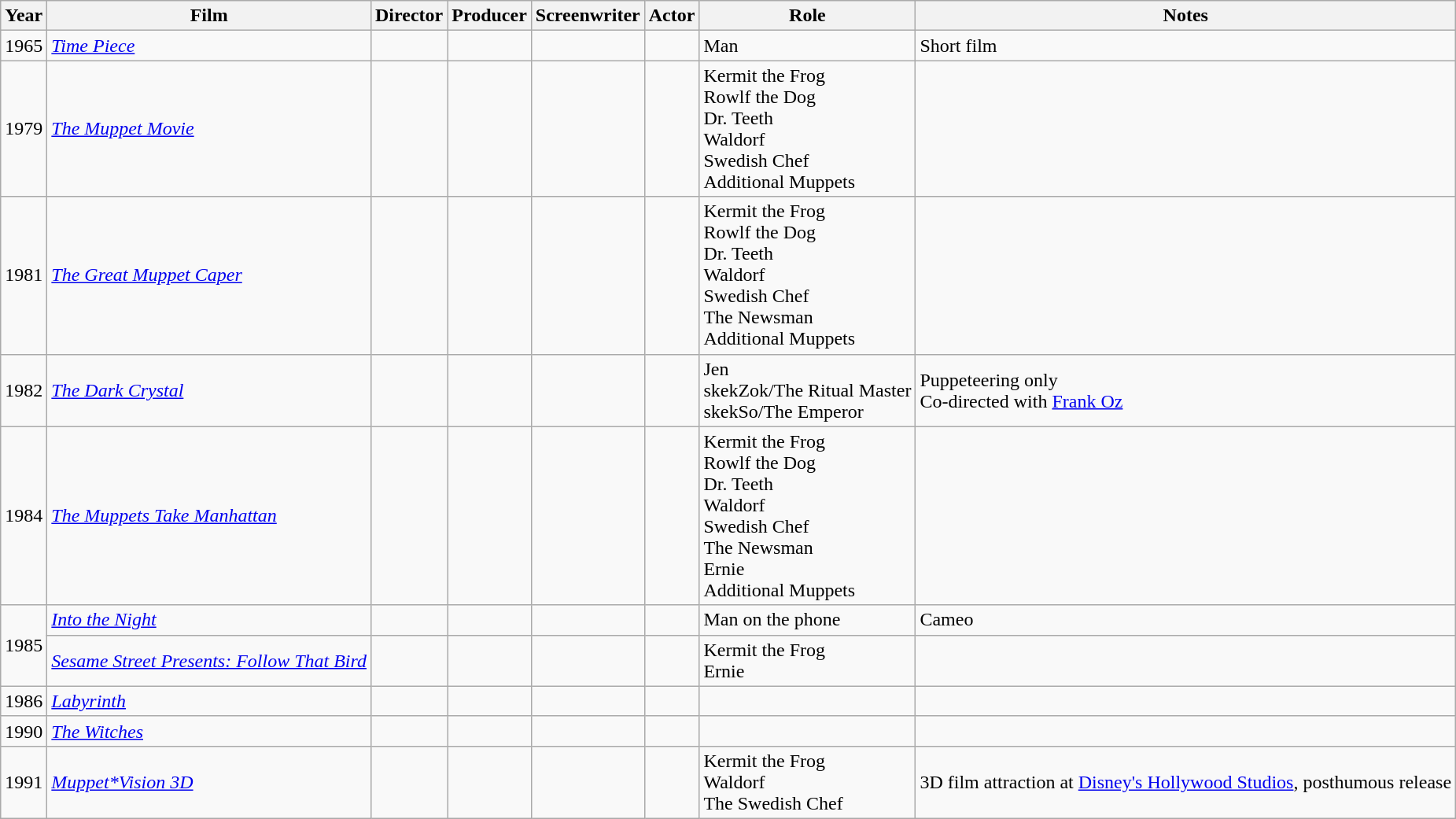<table class="wikitable sortable">
<tr>
<th>Year</th>
<th>Film</th>
<th>Director</th>
<th>Producer</th>
<th>Screenwriter</th>
<th>Actor</th>
<th>Role</th>
<th>Notes</th>
</tr>
<tr>
<td>1965</td>
<td><em><a href='#'>Time Piece</a></em></td>
<td></td>
<td></td>
<td></td>
<td></td>
<td>Man</td>
<td>Short film</td>
</tr>
<tr>
<td>1979</td>
<td><em><a href='#'>The Muppet Movie</a></em></td>
<td></td>
<td></td>
<td></td>
<td></td>
<td>Kermit the Frog<br>Rowlf the Dog<br>Dr. Teeth<br>Waldorf<br>Swedish Chef<br>Additional Muppets</td>
<td></td>
</tr>
<tr>
<td>1981</td>
<td><em><a href='#'>The Great Muppet Caper</a></em></td>
<td></td>
<td></td>
<td></td>
<td></td>
<td>Kermit the Frog<br>Rowlf the Dog<br>Dr. Teeth<br>Waldorf<br>Swedish Chef<br>The Newsman<br>Additional Muppets</td>
<td></td>
</tr>
<tr>
<td>1982</td>
<td><em><a href='#'>The Dark Crystal</a></em></td>
<td></td>
<td></td>
<td></td>
<td></td>
<td>Jen<br>skekZok/The Ritual Master<br>skekSo/The Emperor</td>
<td>Puppeteering only<br>Co-directed with <a href='#'>Frank Oz</a></td>
</tr>
<tr>
<td>1984</td>
<td><em><a href='#'>The Muppets Take Manhattan</a></em></td>
<td></td>
<td></td>
<td></td>
<td></td>
<td>Kermit the Frog<br>Rowlf the Dog<br>Dr. Teeth<br>Waldorf<br>Swedish Chef<br>The Newsman<br>Ernie<br>Additional Muppets</td>
<td></td>
</tr>
<tr>
<td rowspan=2>1985</td>
<td><em><a href='#'>Into the Night</a></em></td>
<td></td>
<td></td>
<td></td>
<td></td>
<td>Man on the phone</td>
<td>Cameo</td>
</tr>
<tr>
<td><em><a href='#'>Sesame Street Presents: Follow That Bird</a></em></td>
<td></td>
<td></td>
<td></td>
<td></td>
<td>Kermit the Frog<br>Ernie</td>
<td></td>
</tr>
<tr>
<td>1986</td>
<td><em><a href='#'>Labyrinth</a></em></td>
<td></td>
<td></td>
<td></td>
<td></td>
<td></td>
<td></td>
</tr>
<tr>
<td>1990</td>
<td><em><a href='#'>The Witches</a></em></td>
<td></td>
<td></td>
<td></td>
<td></td>
<td></td>
<td></td>
</tr>
<tr>
<td>1991</td>
<td><em><a href='#'>Muppet*Vision 3D</a></em></td>
<td></td>
<td></td>
<td></td>
<td></td>
<td>Kermit the Frog<br>Waldorf<br>The Swedish Chef</td>
<td>3D film attraction at <a href='#'>Disney's Hollywood Studios</a>, posthumous release</td>
</tr>
</table>
